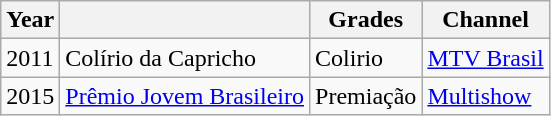<table class="wikitable">
<tr>
<th>Year</th>
<th></th>
<th>Grades</th>
<th>Channel</th>
</tr>
<tr>
<td>2011</td>
<td>Colírio da Capricho</td>
<td>Colirio</td>
<td><a href='#'>MTV Brasil</a></td>
</tr>
<tr>
<td>2015</td>
<td><a href='#'>Prêmio Jovem Brasileiro</a></td>
<td>Premiação</td>
<td><a href='#'>Multishow</a></td>
</tr>
</table>
